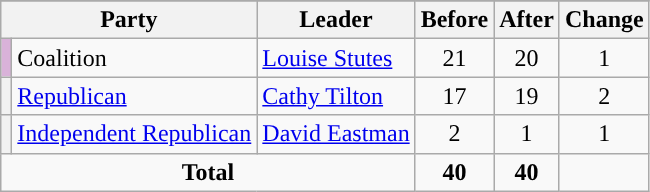<table class="wikitable" style="text-align:center;">
<tr>
</tr>
<tr>
<th colspan=2>Party</th>
<th>Leader</th>
<th>Before</th>
<th>After</th>
<th>Change</th>
</tr>
<tr>
<th style="background-color:#d9b2d9;"></th>
<td style="text-align:left;">Coalition</td>
<td style="text-align:left;"><a href='#'>Louise Stutes</a></td>
<td>21</td>
<td>20</td>
<td> 1</td>
</tr>
<tr>
<th style="background-color:"></th>
<td style="text-align:left;"><a href='#'>Republican</a></td>
<td style="text-align:left;"><a href='#'>Cathy Tilton</a></td>
<td>17</td>
<td>19</td>
<td> 2</td>
</tr>
<tr>
<th style="background-color:"></th>
<td style="text-align:left;"><a href='#'>Independent Republican</a></td>
<td style="text-align:left;"><a href='#'>David Eastman</a></td>
<td>2</td>
<td>1</td>
<td> 1</td>
</tr>
<tr>
<td colspan=3><strong>Total</strong></td>
<td><strong>40</strong></td>
<td><strong>40</strong></td>
<td></td>
</tr>
</table>
